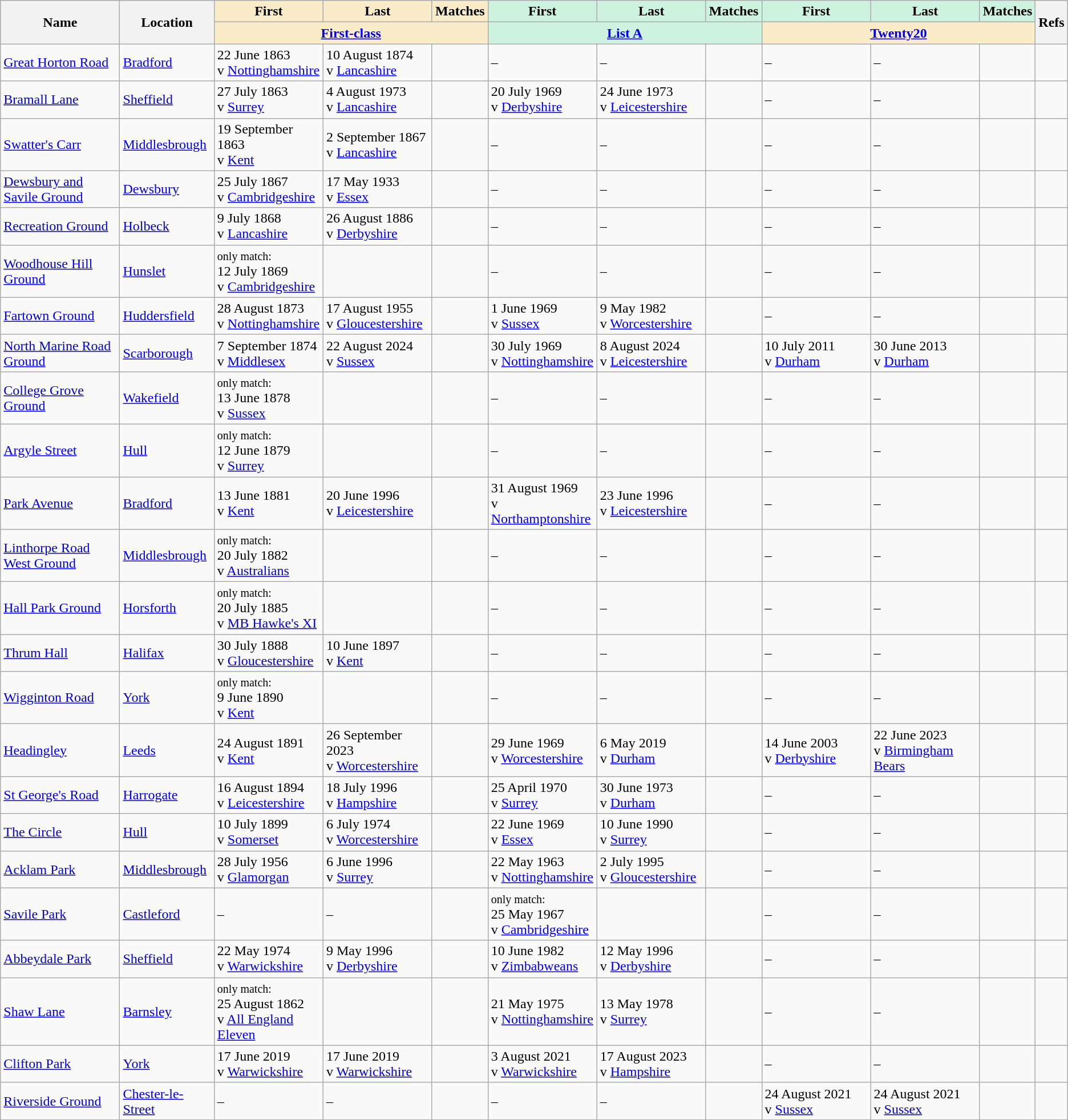<table class="wikitable sortable">
<tr>
<th rowspan="2">Name</th>
<th rowspan="2">Location</th>
<th width="120" class="unsortable" style="background:#faecc8">First</th>
<th width="120" class="unsortable" style="background:#faecc8">Last</th>
<th style="background:#faecc8">Matches</th>
<th width="120" class="unsortable" style="background:#cef2e0">First</th>
<th width="120" class="unsortable" style="background:#cef2e0">Last</th>
<th style="background:#cef2e0">Matches</th>
<th width="120" class="unsortable" style="background:#cef2e0">First</th>
<th width="120" class="unsortable" style="background:#cef2e0">Last</th>
<th style="background:#cef2e0">Matches</th>
<th rowspan="2" class="unsortable">Refs</th>
</tr>
<tr class="unsortable">
<th colspan="3" style="background:#faecc8"><a href='#'>First-class</a></th>
<th colspan="3" style="background:#cef2e0"><a href='#'>List A</a></th>
<th colspan="3" style="background:#faecc8"><a href='#'>Twenty20</a></th>
</tr>
<tr>
<td><a href='#'>Great Horton Road</a></td>
<td><a href='#'>Bradford</a></td>
<td>22 June 1863<br>v <a href='#'>Nottinghamshire</a></td>
<td>10 August 1874<br>v <a href='#'>Lancashire</a></td>
<td></td>
<td>–</td>
<td>–</td>
<td></td>
<td>–</td>
<td>–</td>
<td></td>
<td></td>
</tr>
<tr>
<td><a href='#'>Bramall Lane</a><br></td>
<td><a href='#'>Sheffield</a></td>
<td>27 July 1863<br>v <a href='#'>Surrey</a></td>
<td>4 August 1973<br>v <a href='#'>Lancashire</a></td>
<td></td>
<td>20 July 1969<br>v <a href='#'>Derbyshire</a></td>
<td>24 June 1973<br>v <a href='#'>Leicestershire</a></td>
<td></td>
<td>–</td>
<td>–</td>
<td></td>
<td></td>
</tr>
<tr>
<td><a href='#'>Swatter's Carr</a></td>
<td><a href='#'>Middlesbrough</a></td>
<td>19 September 1863<br>v <a href='#'>Kent</a></td>
<td>2 September 1867<br>v <a href='#'>Lancashire</a></td>
<td></td>
<td>–</td>
<td>–</td>
<td></td>
<td>–</td>
<td>–</td>
<td></td>
<td></td>
</tr>
<tr>
<td><a href='#'>Dewsbury and Savile Ground</a><br></td>
<td><a href='#'>Dewsbury</a></td>
<td>25 July 1867<br>v <a href='#'>Cambridgeshire</a></td>
<td>17 May 1933<br>v <a href='#'>Essex</a></td>
<td></td>
<td>–</td>
<td>–</td>
<td></td>
<td>–</td>
<td>–</td>
<td></td>
<td></td>
</tr>
<tr>
<td><a href='#'>Recreation Ground</a></td>
<td><a href='#'>Holbeck</a></td>
<td>9 July 1868<br>v <a href='#'>Lancashire</a></td>
<td>26 August 1886<br>v <a href='#'>Derbyshire</a></td>
<td></td>
<td>–</td>
<td>–</td>
<td></td>
<td>–</td>
<td>–</td>
<td></td>
<td></td>
</tr>
<tr>
<td><a href='#'>Woodhouse Hill Ground</a></td>
<td><a href='#'>Hunslet</a></td>
<td><small>only match:</small><br>12 July 1869<br>v <a href='#'>Cambridgeshire</a></td>
<td> </td>
<td></td>
<td>–</td>
<td>–</td>
<td></td>
<td>–</td>
<td>–</td>
<td></td>
<td></td>
</tr>
<tr>
<td><a href='#'>Fartown Ground</a></td>
<td><a href='#'>Huddersfield</a></td>
<td>28 August 1873<br>v <a href='#'>Nottinghamshire</a></td>
<td>17 August 1955<br>v <a href='#'>Gloucestershire</a></td>
<td></td>
<td>1 June 1969<br>v <a href='#'>Sussex</a></td>
<td>9 May 1982<br>v <a href='#'>Worcestershire</a></td>
<td></td>
<td>–</td>
<td>–</td>
<td></td>
<td></td>
</tr>
<tr>
<td><a href='#'>North Marine Road Ground</a><br></td>
<td><a href='#'>Scarborough</a></td>
<td>7 September 1874<br>v <a href='#'>Middlesex</a></td>
<td>22 August 2024<br>v <a href='#'>Sussex</a></td>
<td></td>
<td>30 July 1969<br>v <a href='#'>Nottinghamshire</a></td>
<td>8 August 2024<br>v <a href='#'>Leicestershire</a></td>
<td></td>
<td>10 July 2011<br>v <a href='#'>Durham</a></td>
<td>30 June 2013<br>v <a href='#'>Durham</a></td>
<td></td>
<td></td>
</tr>
<tr>
<td><a href='#'>College Grove Ground</a><br></td>
<td><a href='#'>Wakefield</a></td>
<td><small>only match:</small><br>13 June 1878<br>v <a href='#'>Sussex</a></td>
<td> </td>
<td></td>
<td>–</td>
<td>–</td>
<td></td>
<td>–</td>
<td>–</td>
<td></td>
<td></td>
</tr>
<tr>
<td><a href='#'>Argyle Street</a></td>
<td><a href='#'>Hull</a></td>
<td><small>only match:</small><br>12 June 1879<br>v <a href='#'>Surrey</a></td>
<td> </td>
<td></td>
<td>–</td>
<td>–</td>
<td></td>
<td>–</td>
<td>–</td>
<td></td>
<td></td>
</tr>
<tr>
<td><a href='#'>Park Avenue</a><br></td>
<td><a href='#'>Bradford</a></td>
<td>13 June 1881<br>v <a href='#'>Kent</a></td>
<td>20 June 1996<br>v <a href='#'>Leicestershire</a></td>
<td></td>
<td>31 August 1969<br>v <a href='#'>Northamptonshire</a></td>
<td>23 June 1996<br>v <a href='#'>Leicestershire</a></td>
<td></td>
<td>–</td>
<td>–</td>
<td></td>
<td></td>
</tr>
<tr>
<td><a href='#'>Linthorpe Road West Ground</a></td>
<td><a href='#'>Middlesbrough</a></td>
<td><small>only match:</small><br>20 July 1882<br>v <a href='#'>Australians</a></td>
<td> </td>
<td></td>
<td>–</td>
<td>–</td>
<td></td>
<td>–</td>
<td>–</td>
<td></td>
<td></td>
</tr>
<tr>
<td><a href='#'>Hall Park Ground</a><br></td>
<td><a href='#'>Horsforth</a></td>
<td><small>only match:</small><br>20 July 1885<br>v <a href='#'>MB Hawke's XI</a></td>
<td> </td>
<td></td>
<td>–</td>
<td>–</td>
<td></td>
<td>–</td>
<td>–</td>
<td></td>
<td></td>
</tr>
<tr>
<td><a href='#'>Thrum Hall</a><br></td>
<td><a href='#'>Halifax</a></td>
<td>30 July 1888<br>v <a href='#'>Gloucestershire</a></td>
<td>10 June 1897<br>v <a href='#'>Kent</a></td>
<td></td>
<td>–</td>
<td>–</td>
<td></td>
<td>–</td>
<td>–</td>
<td></td>
<td></td>
</tr>
<tr>
<td><a href='#'>Wigginton Road</a></td>
<td><a href='#'>York</a></td>
<td><small>only match:</small><br>9 June 1890<br>v <a href='#'>Kent</a></td>
<td> </td>
<td></td>
<td>–</td>
<td>–</td>
<td></td>
<td>–</td>
<td>–</td>
<td></td>
<td></td>
</tr>
<tr>
<td><a href='#'>Headingley</a><br></td>
<td><a href='#'>Leeds</a></td>
<td>24 August 1891<br>v <a href='#'>Kent</a></td>
<td>26 September 2023<br>v <a href='#'>Worcestershire</a></td>
<td></td>
<td>29 June 1969<br>v <a href='#'>Worcestershire</a></td>
<td>6 May 2019<br>v <a href='#'>Durham</a></td>
<td></td>
<td>14 June 2003<br>v <a href='#'>Derbyshire</a></td>
<td>22 June 2023<br>v <a href='#'>Birmingham Bears</a></td>
<td></td>
<td></td>
</tr>
<tr>
<td><a href='#'>St George's Road</a><br></td>
<td><a href='#'>Harrogate</a></td>
<td>16 August 1894<br>v <a href='#'>Leicestershire</a></td>
<td>18 July 1996<br>v <a href='#'>Hampshire</a></td>
<td></td>
<td>25 April 1970<br>v <a href='#'>Surrey</a></td>
<td>30 June 1973<br>v <a href='#'>Durham</a></td>
<td></td>
<td>–</td>
<td>–</td>
<td></td>
<td></td>
</tr>
<tr>
<td><a href='#'>The Circle</a></td>
<td><a href='#'>Hull</a></td>
<td>10 July 1899<br>v <a href='#'>Somerset</a></td>
<td>6 July 1974<br>v <a href='#'>Worcestershire</a></td>
<td></td>
<td>22 June 1969<br>v <a href='#'>Essex</a></td>
<td>10 June 1990<br>v <a href='#'>Surrey</a></td>
<td></td>
<td>–</td>
<td>–</td>
<td></td>
<td></td>
</tr>
<tr>
<td><a href='#'>Acklam Park</a></td>
<td><a href='#'>Middlesbrough</a></td>
<td>28 July 1956<br>v <a href='#'>Glamorgan</a></td>
<td>6 June 1996<br>v <a href='#'>Surrey</a></td>
<td></td>
<td>22 May 1963<br>v <a href='#'>Nottinghamshire</a></td>
<td>2 July 1995<br>v <a href='#'>Gloucestershire</a></td>
<td></td>
<td>–</td>
<td>–</td>
<td></td>
<td></td>
</tr>
<tr>
<td><a href='#'>Savile Park</a><br></td>
<td><a href='#'>Castleford</a></td>
<td>–</td>
<td>–</td>
<td></td>
<td><small>only match:</small><br>25 May 1967<br>v <a href='#'>Cambridgeshire</a></td>
<td> </td>
<td></td>
<td>–</td>
<td>–</td>
<td></td>
<td></td>
</tr>
<tr>
<td><a href='#'>Abbeydale Park</a><br></td>
<td><a href='#'>Sheffield</a></td>
<td>22 May 1974<br>v <a href='#'>Warwickshire</a></td>
<td>9 May 1996<br>v <a href='#'>Derbyshire</a></td>
<td></td>
<td>10 June 1982<br>v <a href='#'>Zimbabweans</a></td>
<td>12 May 1996<br>v <a href='#'>Derbyshire</a></td>
<td></td>
<td>–</td>
<td>–</td>
<td></td>
<td></td>
</tr>
<tr>
<td><a href='#'>Shaw Lane</a><br></td>
<td><a href='#'>Barnsley</a></td>
<td><small>only match:</small><br>25 August 1862<br>v <a href='#'>All England Eleven</a></td>
<td> </td>
<td></td>
<td>21 May 1975<br>v <a href='#'>Nottinghamshire</a></td>
<td>13 May 1978<br>v <a href='#'>Surrey</a></td>
<td></td>
<td>–</td>
<td>–</td>
<td></td>
<td></td>
</tr>
<tr>
<td><a href='#'>Clifton Park</a><br></td>
<td><a href='#'>York</a></td>
<td>17 June 2019<br>v <a href='#'>Warwickshire</a></td>
<td>17 June 2019<br> v <a href='#'>Warwickshire</a></td>
<td></td>
<td>3 August 2021<br>v <a href='#'>Warwickshire</a></td>
<td>17 August 2023<br>v <a href='#'>Hampshire</a></td>
<td></td>
<td>–</td>
<td>–</td>
<td></td>
<td></td>
</tr>
<tr>
<td><a href='#'>Riverside Ground</a></td>
<td><a href='#'>Chester-le-Street</a></td>
<td>–</td>
<td>–</td>
<td></td>
<td>–</td>
<td>–</td>
<td></td>
<td>24 August 2021<br>v <a href='#'>Sussex</a></td>
<td>24 August 2021<br>v <a href='#'>Sussex</a></td>
<td></td>
<td></td>
</tr>
</table>
